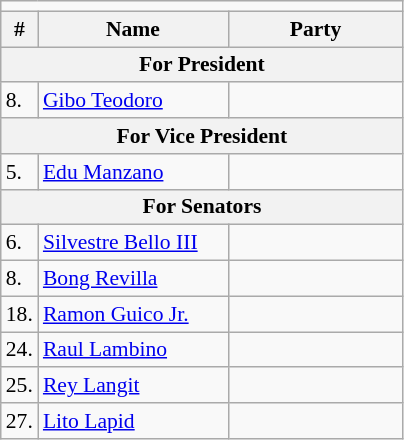<table class=wikitable style="font-size:90%">
<tr>
<td colspan=4 bgcolor=></td>
</tr>
<tr>
<th>#</th>
<th width=120px>Name</th>
<th colspan=2 width=110px>Party</th>
</tr>
<tr>
<th colspan=5>For President</th>
</tr>
<tr>
<td>8.</td>
<td><a href='#'>Gibo Teodoro</a></td>
<td></td>
</tr>
<tr>
<th colspan=5>For Vice President</th>
</tr>
<tr>
<td>5.</td>
<td><a href='#'>Edu Manzano</a></td>
<td></td>
</tr>
<tr>
<th colspan=5>For Senators</th>
</tr>
<tr>
<td>6.</td>
<td><a href='#'>Silvestre Bello III</a></td>
<td></td>
</tr>
<tr>
<td>8.</td>
<td><a href='#'>Bong Revilla</a></td>
<td></td>
</tr>
<tr>
<td>18.</td>
<td><a href='#'>Ramon Guico Jr.</a></td>
<td></td>
</tr>
<tr>
<td>24.</td>
<td><a href='#'>Raul Lambino</a></td>
<td></td>
</tr>
<tr>
<td>25.</td>
<td><a href='#'>Rey Langit</a></td>
<td></td>
</tr>
<tr>
<td>27.</td>
<td><a href='#'>Lito Lapid</a></td>
<td></td>
</tr>
</table>
